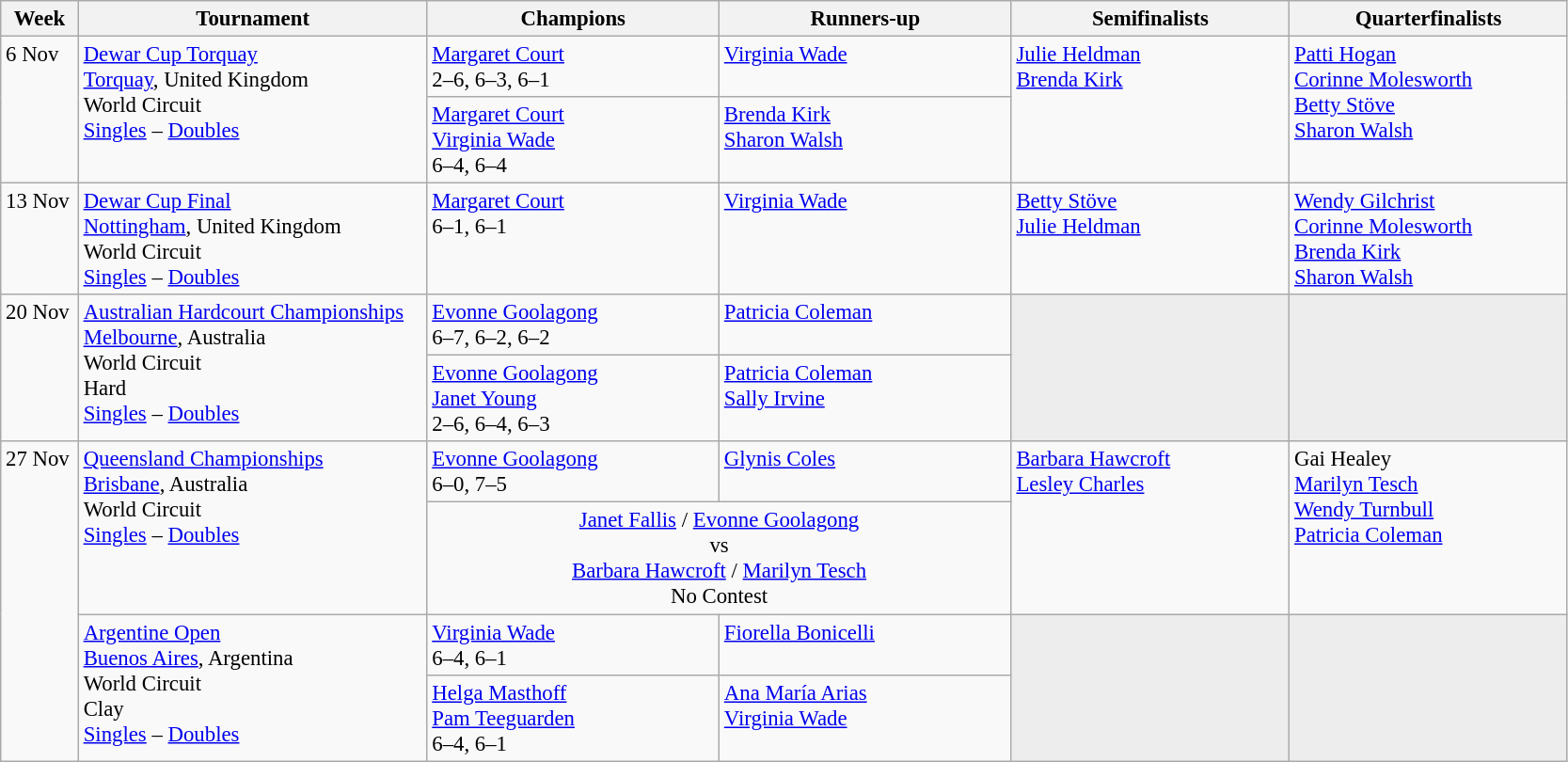<table class=wikitable style=font-size:95%>
<tr>
<th style="width:48px;">Week</th>
<th style="width:240px;">Tournament</th>
<th style="width:200px;">Champions</th>
<th style="width:200px;">Runners-up</th>
<th style="width:190px;">Semifinalists</th>
<th style="width:190px;">Quarterfinalists</th>
</tr>
<tr valign=top>
<td rowspan=2>6 Nov</td>
<td rowspan="2"><a href='#'>Dewar Cup Torquay</a>  <br> <a href='#'>Torquay</a>, United Kingdom<br>World Circuit<br><a href='#'>Singles</a> – <a href='#'>Doubles</a></td>
<td> <a href='#'>Margaret Court</a> <br> 2–6, 6–3, 6–1</td>
<td> <a href='#'>Virginia Wade</a></td>
<td rowspan=2> <a href='#'>Julie Heldman</a> <br>  <a href='#'>Brenda Kirk</a></td>
<td rowspan=2> <a href='#'>Patti Hogan</a> <br>  <a href='#'>Corinne Molesworth</a> <br>  <a href='#'>Betty Stöve</a> <br>  <a href='#'>Sharon Walsh</a></td>
</tr>
<tr valign=top>
<td> <a href='#'>Margaret Court</a><br> <a href='#'>Virginia Wade</a> <br> 6–4, 6–4</td>
<td> <a href='#'>Brenda Kirk</a> <br>  <a href='#'>Sharon Walsh</a></td>
</tr>
<tr valign=top>
<td>13 Nov</td>
<td><a href='#'>Dewar Cup Final</a>  <br> <a href='#'>Nottingham</a>, United Kingdom<br>World Circuit<br><a href='#'>Singles</a> – <a href='#'>Doubles</a></td>
<td> <a href='#'>Margaret Court</a> <br> 6–1, 6–1</td>
<td> <a href='#'>Virginia Wade</a></td>
<td> <a href='#'>Betty Stöve</a> <br>  <a href='#'>Julie Heldman</a></td>
<td> <a href='#'>Wendy Gilchrist</a> <br>  <a href='#'>Corinne Molesworth</a> <br>  <a href='#'>Brenda Kirk</a> <br>  <a href='#'>Sharon Walsh</a></td>
</tr>
<tr valign=top>
<td rowspan=2>20 Nov</td>
<td rowspan="2"><a href='#'>Australian Hardcourt Championships</a>  <br> <a href='#'>Melbourne</a>, Australia<br>World Circuit<br>Hard<br><a href='#'>Singles</a> – <a href='#'>Doubles</a></td>
<td> <a href='#'>Evonne Goolagong</a> <br> 6–7, 6–2, 6–2</td>
<td> <a href='#'>Patricia Coleman</a></td>
<td rowspan=2  style="background:#ededed;"></td>
<td style="background:#ededed;" rowspan=2></td>
</tr>
<tr valign=top>
<td> <a href='#'>Evonne Goolagong</a><br> <a href='#'>Janet Young</a> <br> 2–6, 6–4, 6–3</td>
<td> <a href='#'>Patricia Coleman</a><br>  <a href='#'>Sally Irvine</a></td>
</tr>
<tr valign=top>
<td rowspan=4>27 Nov</td>
<td rowspan="2"><a href='#'>Queensland Championships</a>  <br> <a href='#'>Brisbane</a>, Australia<br>World Circuit<br><a href='#'>Singles</a> – <a href='#'>Doubles</a></td>
<td> <a href='#'>Evonne Goolagong</a> <br> 6–0, 7–5</td>
<td> <a href='#'>Glynis Coles</a></td>
<td rowspan=2> <a href='#'>Barbara Hawcroft</a><br> <a href='#'>Lesley Charles</a></td>
<td rowspan=2>Gai Healey<br> <a href='#'>Marilyn Tesch</a> <br>  <a href='#'>Wendy Turnbull</a><br> <a href='#'>Patricia Coleman</a></td>
</tr>
<tr valign=top>
<td colspan=2 align=center> <a href='#'>Janet Fallis</a> /  <a href='#'>Evonne Goolagong</a> <br>vs<br> <a href='#'>Barbara Hawcroft</a> /  <a href='#'>Marilyn Tesch</a><br> No Contest</td>
</tr>
<tr valign=top>
<td rowspan="2"><a href='#'>Argentine Open</a>  <br> <a href='#'>Buenos Aires</a>, Argentina<br>World Circuit<br>Clay<br><a href='#'>Singles</a> – <a href='#'>Doubles</a></td>
<td> <a href='#'>Virginia Wade</a> <br> 6–4, 6–1</td>
<td> <a href='#'>Fiorella Bonicelli</a></td>
<td rowspan=2  style="background:#ededed;"></td>
<td style="background:#ededed;" rowspan=2></td>
</tr>
<tr valign=top>
<td> <a href='#'>Helga Masthoff</a><br> <a href='#'>Pam Teeguarden</a> <br> 6–4, 6–1</td>
<td> <a href='#'>Ana María Arias</a><br>  <a href='#'>Virginia Wade</a></td>
</tr>
</table>
